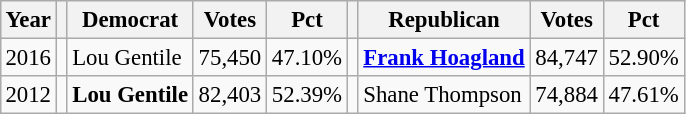<table class="wikitable" style="margin:0.5em ; font-size:95%">
<tr>
<th>Year</th>
<th></th>
<th>Democrat</th>
<th>Votes</th>
<th>Pct</th>
<th></th>
<th>Republican</th>
<th>Votes</th>
<th>Pct</th>
</tr>
<tr>
<td>2016</td>
<td></td>
<td>Lou Gentile</td>
<td>75,450</td>
<td>47.10%</td>
<td></td>
<td><strong><a href='#'>Frank Hoagland</a></strong></td>
<td>84,747</td>
<td>52.90%</td>
</tr>
<tr>
<td>2012</td>
<td></td>
<td><strong>Lou Gentile</strong></td>
<td>82,403</td>
<td>52.39%</td>
<td></td>
<td>Shane Thompson</td>
<td>74,884</td>
<td>47.61%</td>
</tr>
</table>
